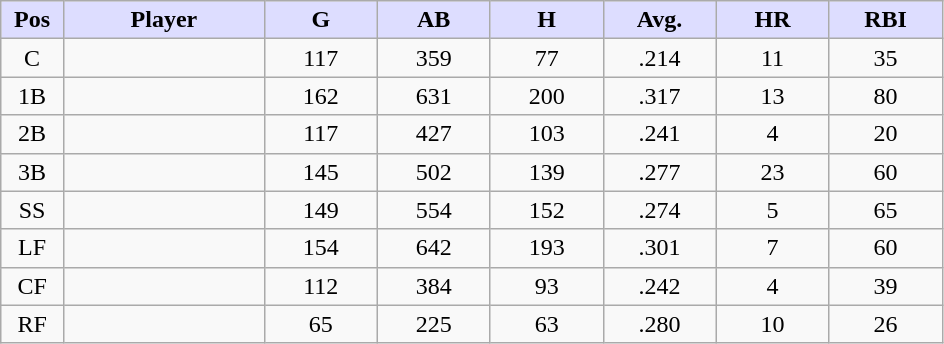<table class="wikitable sortable">
<tr>
<th style="background:#ddf; width:5%;">Pos</th>
<th style="background:#ddf; width:16%;">Player</th>
<th style="background:#ddf; width:9%;">G</th>
<th style="background:#ddf; width:9%;">AB</th>
<th style="background:#ddf; width:9%;">H</th>
<th style="background:#ddf; width:9%;">Avg.</th>
<th style="background:#ddf; width:9%;">HR</th>
<th style="background:#ddf; width:9%;">RBI</th>
</tr>
<tr style="text-align:center;">
<td>C</td>
<td></td>
<td>117</td>
<td>359</td>
<td>77</td>
<td>.214</td>
<td>11</td>
<td>35</td>
</tr>
<tr style="text-align:center;">
<td>1B</td>
<td></td>
<td>162</td>
<td>631</td>
<td>200</td>
<td>.317</td>
<td>13</td>
<td>80</td>
</tr>
<tr style="text-align:center;">
<td>2B</td>
<td></td>
<td>117</td>
<td>427</td>
<td>103</td>
<td>.241</td>
<td>4</td>
<td>20</td>
</tr>
<tr style="text-align:center;">
<td>3B</td>
<td></td>
<td>145</td>
<td>502</td>
<td>139</td>
<td>.277</td>
<td>23</td>
<td>60</td>
</tr>
<tr style="text-align:center;">
<td>SS</td>
<td></td>
<td>149</td>
<td>554</td>
<td>152</td>
<td>.274</td>
<td>5</td>
<td>65</td>
</tr>
<tr style="text-align:center;">
<td>LF</td>
<td></td>
<td>154</td>
<td>642</td>
<td>193</td>
<td>.301</td>
<td>7</td>
<td>60</td>
</tr>
<tr style="text-align:center;">
<td>CF</td>
<td></td>
<td>112</td>
<td>384</td>
<td>93</td>
<td>.242</td>
<td>4</td>
<td>39</td>
</tr>
<tr style="text-align:center;">
<td>RF</td>
<td></td>
<td>65</td>
<td>225</td>
<td>63</td>
<td>.280</td>
<td>10</td>
<td>26</td>
</tr>
</table>
